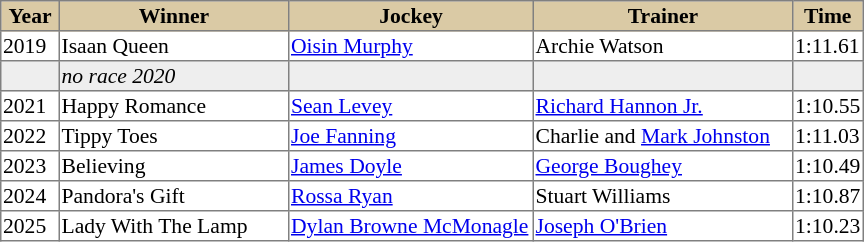<table class = "sortable" | border="1" style="border-collapse: collapse; font-size:90%">
<tr bgcolor="#DACAA5" align="center">
<th width="36px"><strong>Year</strong><br></th>
<th width="150px"><strong>Winner</strong><br></th>
<th width="160px"><strong>Jockey</strong><br></th>
<th width="170px"><strong>Trainer</strong><br></th>
<th><strong>Time</strong><br></th>
</tr>
<tr>
<td>2019</td>
<td>Isaan Queen</td>
<td><a href='#'>Oisin Murphy</a></td>
<td>Archie Watson</td>
<td>1:11.61</td>
</tr>
<tr bgcolor="#eeeeee">
<td data-sort-value="2020"></td>
<td><em>no race 2020</em> </td>
<td></td>
<td></td>
<td></td>
</tr>
<tr>
<td>2021</td>
<td>Happy Romance</td>
<td><a href='#'>Sean Levey</a></td>
<td><a href='#'>Richard Hannon Jr.</a></td>
<td>1:10.55</td>
</tr>
<tr>
<td>2022</td>
<td>Tippy Toes</td>
<td><a href='#'>Joe Fanning</a></td>
<td>Charlie and <a href='#'>Mark Johnston</a></td>
<td>1:11.03</td>
</tr>
<tr>
<td>2023</td>
<td>Believing</td>
<td><a href='#'>James Doyle</a></td>
<td><a href='#'>George Boughey</a></td>
<td>1:10.49</td>
</tr>
<tr>
<td>2024</td>
<td>Pandora's Gift</td>
<td><a href='#'>Rossa Ryan</a></td>
<td>Stuart Williams</td>
<td>1:10.87</td>
</tr>
<tr>
<td>2025</td>
<td>Lady With The Lamp</td>
<td><a href='#'>Dylan Browne McMonagle</a></td>
<td><a href='#'>Joseph O'Brien</a></td>
<td>1:10.23</td>
</tr>
</table>
